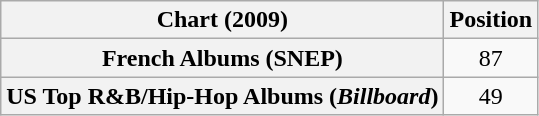<table class="wikitable sortable plainrowheaders" style="text-align:center">
<tr>
<th scope="col">Chart (2009)</th>
<th scope="col">Position</th>
</tr>
<tr>
<th scope="row">French Albums (SNEP)</th>
<td>87</td>
</tr>
<tr>
<th scope="row">US Top R&B/Hip-Hop Albums (<em>Billboard</em>)</th>
<td>49</td>
</tr>
</table>
